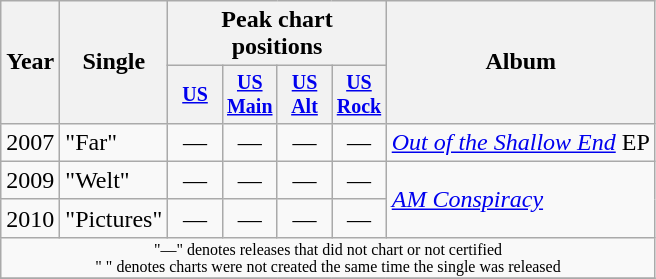<table class="wikitable" style="text-align:center;">
<tr>
<th rowspan="2">Year</th>
<th rowspan="2">Single</th>
<th colspan="4">Peak chart positions</th>
<th rowspan="2">Album</th>
</tr>
<tr style="font-size:smaller;">
<th width="30"><a href='#'>US</a></th>
<th width="30"><a href='#'>US<br>Main</a></th>
<th width="30"><a href='#'>US<br>Alt</a></th>
<th width="30"><a href='#'>US<br>Rock</a></th>
</tr>
<tr>
<td rowspan="1">2007</td>
<td align="left">"Far"</td>
<td>—</td>
<td>—</td>
<td>—</td>
<td>—</td>
<td align="left" rowspan=><em><a href='#'>Out of the Shallow End</a></em> EP</td>
</tr>
<tr>
<td rowspan="1">2009</td>
<td align="left">"Welt"</td>
<td>—</td>
<td>—</td>
<td>—</td>
<td>—</td>
<td align="left" rowspan="2"><em><a href='#'>AM Conspiracy</a></em></td>
</tr>
<tr>
<td rowspan="1">2010</td>
<td align="left">"Pictures"</td>
<td>—</td>
<td>—</td>
<td>—</td>
<td>—</td>
</tr>
<tr>
<td colspan="15" style="font-size:8pt">"—" denotes releases that did not chart or not certified<br> " " denotes charts were not created the same time the single was released</td>
</tr>
<tr>
</tr>
</table>
